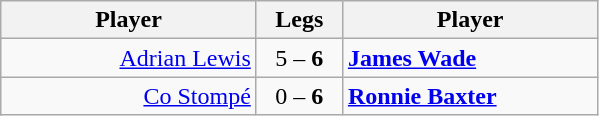<table class=wikitable style="text-align:center">
<tr>
<th width=163>Player</th>
<th width=50>Legs</th>
<th width=163>Player</th>
</tr>
<tr align=left>
<td align=right><a href='#'>Adrian Lewis</a> </td>
<td align=center>5 – <strong>6</strong></td>
<td> <strong><a href='#'>James Wade</a></strong></td>
</tr>
<tr align=left>
<td align=right><a href='#'>Co Stompé</a> </td>
<td align=center>0 – <strong>6</strong></td>
<td> <strong><a href='#'>Ronnie Baxter</a></strong></td>
</tr>
</table>
